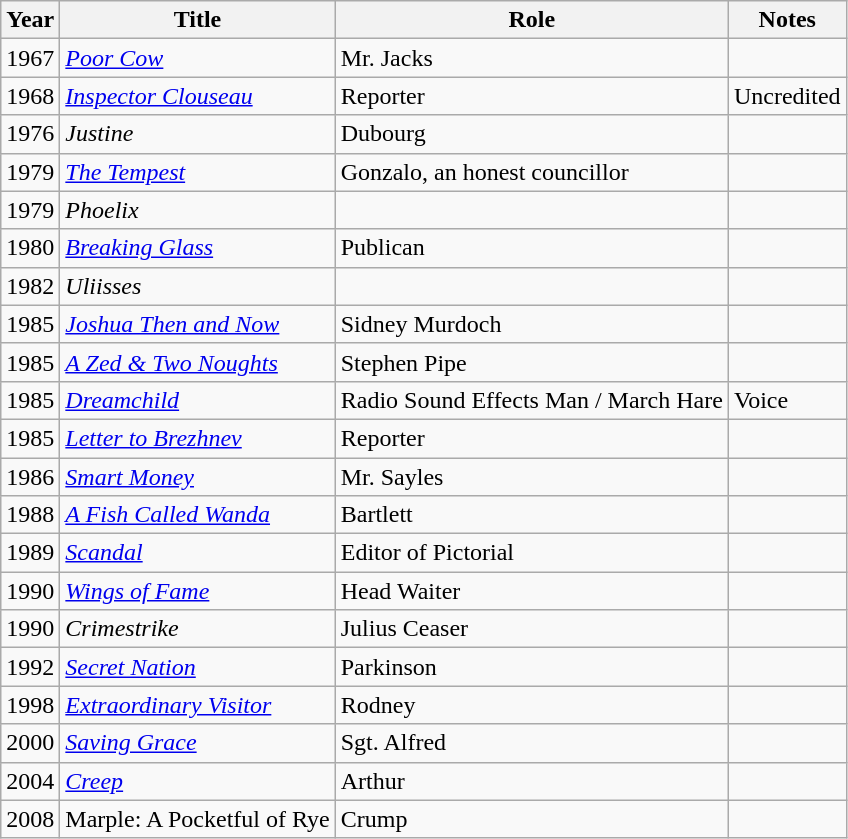<table class="wikitable sortable">
<tr>
<th>Year</th>
<th>Title</th>
<th>Role</th>
<th class="unsortable">Notes</th>
</tr>
<tr>
<td>1967</td>
<td><em><a href='#'>Poor Cow</a></em></td>
<td>Mr. Jacks</td>
<td></td>
</tr>
<tr>
<td>1968</td>
<td><em><a href='#'>Inspector Clouseau</a></em></td>
<td>Reporter</td>
<td>Uncredited</td>
</tr>
<tr>
<td>1976</td>
<td><em>Justine</em></td>
<td>Dubourg</td>
<td></td>
</tr>
<tr>
<td>1979</td>
<td data-sort-value="Tempest, The"><em><a href='#'>The Tempest</a></em></td>
<td>Gonzalo, an honest councillor</td>
<td></td>
</tr>
<tr>
<td>1979</td>
<td><em>Phoelix</em></td>
<td></td>
<td></td>
</tr>
<tr>
<td>1980</td>
<td><em><a href='#'>Breaking Glass</a></em></td>
<td>Publican</td>
<td></td>
</tr>
<tr>
<td>1982</td>
<td><em>Uliisses</em> </td>
<td></td>
<td></td>
</tr>
<tr>
<td>1985</td>
<td><em><a href='#'>Joshua Then and Now</a></em></td>
<td>Sidney Murdoch</td>
<td></td>
</tr>
<tr>
<td>1985</td>
<td data-sort-value="Zed & Two Noughts, A"><em><a href='#'>A Zed & Two Noughts</a></em></td>
<td>Stephen Pipe</td>
<td></td>
</tr>
<tr>
<td>1985</td>
<td><em><a href='#'>Dreamchild</a></em></td>
<td>Radio Sound Effects Man / March Hare</td>
<td>Voice</td>
</tr>
<tr>
<td>1985</td>
<td><em><a href='#'>Letter to Brezhnev</a></em></td>
<td>Reporter</td>
<td></td>
</tr>
<tr>
<td>1986</td>
<td><em><a href='#'>Smart Money</a></em></td>
<td>Mr. Sayles</td>
<td></td>
</tr>
<tr>
<td>1988</td>
<td data-sort-value="Fish Called Wanda, A"><em><a href='#'>A Fish Called Wanda</a></em></td>
<td>Bartlett</td>
<td></td>
</tr>
<tr>
<td>1989</td>
<td><em><a href='#'>Scandal</a></em></td>
<td>Editor of Pictorial</td>
<td></td>
</tr>
<tr>
<td>1990</td>
<td><em><a href='#'>Wings of Fame</a></em></td>
<td>Head Waiter</td>
<td></td>
</tr>
<tr>
<td>1990</td>
<td><em>Crimestrike</em></td>
<td>Julius Ceaser</td>
<td></td>
</tr>
<tr>
<td>1992</td>
<td><em><a href='#'>Secret Nation</a></em></td>
<td>Parkinson</td>
<td></td>
</tr>
<tr>
<td>1998</td>
<td><em><a href='#'>Extraordinary Visitor</a></em></td>
<td>Rodney</td>
<td></td>
</tr>
<tr>
<td>2000</td>
<td><em><a href='#'>Saving Grace</a></em></td>
<td>Sgt. Alfred</td>
<td></td>
</tr>
<tr>
<td>2004</td>
<td><em><a href='#'>Creep</a></em></td>
<td>Arthur</td>
<td></td>
</tr>
<tr>
<td>2008</td>
<td>Marple: A Pocketful of Rye</td>
<td>Crump</td>
<td></td>
</tr>
</table>
